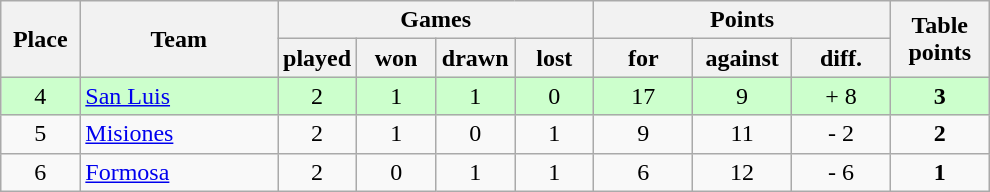<table class="wikitable">
<tr>
<th rowspan=2 width="8%">Place</th>
<th rowspan=2 width="20%">Team</th>
<th colspan=4 width="32%">Games</th>
<th colspan=3 width="30%">Points</th>
<th rowspan=2 width="10%">Table<br>points</th>
</tr>
<tr>
<th width="8%">played</th>
<th width="8%">won</th>
<th width="8%">drawn</th>
<th width="8%">lost</th>
<th width="10%">for</th>
<th width="10%">against</th>
<th width="10%">diff.</th>
</tr>
<tr align=center style="background: #CCFFCC;">
<td>4</td>
<td align=left><a href='#'>San Luis</a></td>
<td>2</td>
<td>1</td>
<td>1</td>
<td>0</td>
<td>17</td>
<td>9</td>
<td>+ 8</td>
<td><strong>3</strong></td>
</tr>
<tr align=center>
<td>5</td>
<td align=left><a href='#'>Misiones</a></td>
<td>2</td>
<td>1</td>
<td>0</td>
<td>1</td>
<td>9</td>
<td>11</td>
<td>- 2</td>
<td><strong>2</strong></td>
</tr>
<tr align=center>
<td>6</td>
<td align=left><a href='#'>Formosa</a></td>
<td>2</td>
<td>0</td>
<td>1</td>
<td>1</td>
<td>6</td>
<td>12</td>
<td>- 6</td>
<td><strong>1</strong></td>
</tr>
</table>
